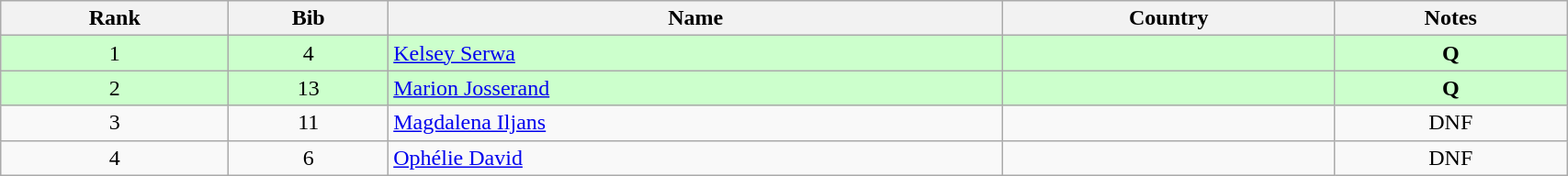<table class="wikitable" style="text-align:center;" width=90%>
<tr>
<th>Rank</th>
<th>Bib</th>
<th>Name</th>
<th>Country</th>
<th>Notes</th>
</tr>
<tr bgcolor="#ccffcc">
<td>1</td>
<td>4</td>
<td align=left><a href='#'>Kelsey Serwa</a></td>
<td align=left></td>
<td><strong>Q</strong></td>
</tr>
<tr bgcolor="#ccffcc">
<td>2</td>
<td>13</td>
<td align=left><a href='#'>Marion Josserand</a></td>
<td align=left></td>
<td><strong>Q</strong></td>
</tr>
<tr>
<td>3</td>
<td>11</td>
<td align=left><a href='#'>Magdalena Iljans</a></td>
<td align=left></td>
<td>DNF</td>
</tr>
<tr>
<td>4</td>
<td>6</td>
<td align=left><a href='#'>Ophélie David</a></td>
<td align=left></td>
<td>DNF</td>
</tr>
</table>
